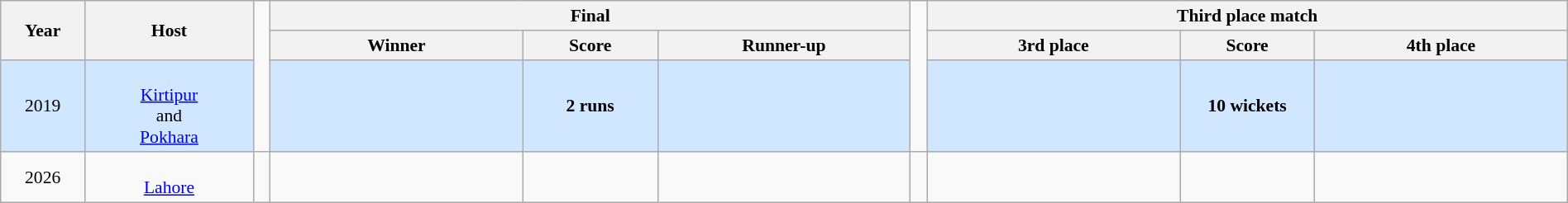<table class="wikitable" style="font-size:90%; width: 100%; text-align: center;">
<tr>
<th rowspan=2 width=5%>Year</th>
<th rowspan=2 width=10%>Host</th>
<td width=1% rowspan=3></td>
<th colspan=3>Final</th>
<td width=1% rowspan=3></td>
<th colspan=3>Third place match</th>
</tr>
<tr>
<th width=15%>Winner</th>
<th width=8%>Score</th>
<th width=15%>Runner-up</th>
<th width=15%>3rd place</th>
<th width=8%>Score</th>
<th width=15%>4th place</th>
</tr>
<tr bgcolor=#D0E7FF>
<td>2019<br></td>
<td><br><a href='#'>Kirtipur</a><br>and<br><a href='#'>Pokhara</a></td>
<td></td>
<td><strong>2 runs</strong></td>
<td></td>
<td></td>
<td><strong>10 wickets</strong></td>
<td></td>
</tr>
<tr>
<td>2026<br></td>
<td><br><a href='#'>Lahore</a></td>
<td></td>
<td></td>
<td></td>
<td></td>
<td></td>
<td></td>
<td></td>
<td></td>
</tr>
</table>
